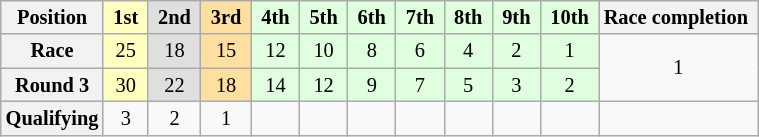<table class="wikitable" style="font-size: 85%; text-align:center">
<tr>
<th>Position</th>
<th style="background-color:#ffffbf"> 1st </th>
<th style="background-color:#dfdfdf"> 2nd </th>
<th style="background-color:#ffdf9f"> 3rd </th>
<th style="background-color:#dfffdf"> 4th </th>
<th style="background-color:#dfffdf"> 5th </th>
<th style="background-color:#dfffdf"> 6th </th>
<th style="background-color:#dfffdf"> 7th </th>
<th style="background-color:#dfffdf"> 8th </th>
<th style="background-color:#dfffdf"> 9th </th>
<th style="background-color:#dfffdf"> 10th </th>
<th>Race completion </th>
</tr>
<tr>
<th>Race</th>
<td style="background-color:#ffffbf">25</td>
<td style="background-color:#dfdfdf">18</td>
<td style="background-color:#ffdf9f">15</td>
<td style="background-color:#dfffdf">12</td>
<td style="background-color:#dfffdf">10</td>
<td style="background-color:#dfffdf">8</td>
<td style="background-color:#dfffdf">6</td>
<td style="background-color:#dfffdf">4</td>
<td style="background-color:#dfffdf">2</td>
<td style="background-color:#dfffdf">1</td>
<td align="center" rowspan=2>1</td>
</tr>
<tr>
<th>Round 3</th>
<td style="background-color:#ffffbf">30</td>
<td style="background-color:#dfdfdf">22</td>
<td style="background-color:#ffdf9f">18</td>
<td style="background-color:#dfffdf">14</td>
<td style="background-color:#dfffdf">12</td>
<td style="background-color:#dfffdf">9</td>
<td style="background-color:#dfffdf">7</td>
<td style="background-color:#dfffdf">5</td>
<td style="background-color:#dfffdf">3</td>
<td style="background-color:#dfffdf">2</td>
</tr>
<tr>
<th>Qualifying</th>
<td>3</td>
<td>2</td>
<td>1</td>
<td></td>
<td></td>
<td></td>
<td></td>
<td></td>
<td></td>
<td></td>
</tr>
</table>
